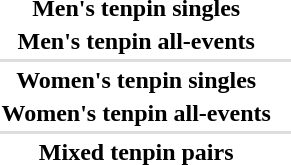<table>
<tr>
<th scope="row">Men's tenpin singles</th>
<td></td>
<td></td>
<td></td>
</tr>
<tr>
<th scope="row">Men's tenpin all-events</th>
<td></td>
<td></td>
<td></td>
</tr>
<tr bgcolor=#DDDDDD>
<td colspan=4></td>
</tr>
<tr>
<th scope="row">Women's tenpin singles</th>
<td></td>
<td></td>
<td></td>
</tr>
<tr>
<th scope="row">Women's tenpin all-events</th>
<td></td>
<td></td>
<td></td>
</tr>
<tr bgcolor=#DDDDDD>
<td colspan=4></td>
</tr>
<tr>
<th scope="row">Mixed tenpin pairs</th>
<td></td>
<td></td>
<td></td>
</tr>
</table>
